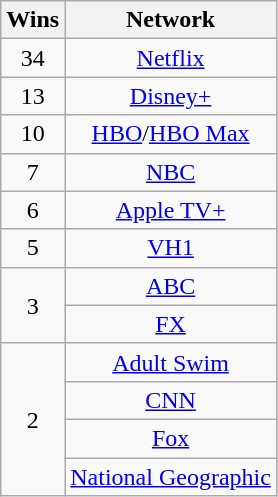<table class="wikitable sortable" style="text-align: center; max-width:29em">
<tr>
<th scope="col">Wins</th>
<th scope="col">Network</th>
</tr>
<tr>
<td scope="row">34</td>
<td><a href='#'>Netflix</a></td>
</tr>
<tr>
<td scope="row">13</td>
<td><a href='#'>Disney+</a></td>
</tr>
<tr>
<td scope="row">10</td>
<td><a href='#'>HBO</a>/<a href='#'>HBO Max</a></td>
</tr>
<tr>
<td scope="row">7</td>
<td><a href='#'>NBC</a></td>
</tr>
<tr>
<td scope="row">6</td>
<td><a href='#'>Apple TV+</a></td>
</tr>
<tr>
<td scope="row">5</td>
<td><a href='#'>VH1</a></td>
</tr>
<tr>
<td scope="row" rowspan="2">3</td>
<td><a href='#'>ABC</a></td>
</tr>
<tr>
<td><a href='#'>FX</a></td>
</tr>
<tr>
<td scope="row" rowspan="4">2</td>
<td><a href='#'>Adult Swim</a></td>
</tr>
<tr>
<td><a href='#'>CNN</a></td>
</tr>
<tr>
<td><a href='#'>Fox</a></td>
</tr>
<tr>
<td><a href='#'>National Geographic</a></td>
</tr>
</table>
